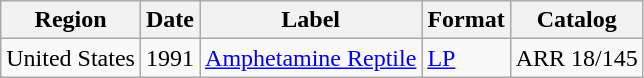<table class="wikitable">
<tr>
<th>Region</th>
<th>Date</th>
<th>Label</th>
<th>Format</th>
<th>Catalog</th>
</tr>
<tr>
<td>United States</td>
<td>1991</td>
<td><a href='#'>Amphetamine Reptile</a></td>
<td><a href='#'>LP</a></td>
<td>ARR 18/145</td>
</tr>
</table>
